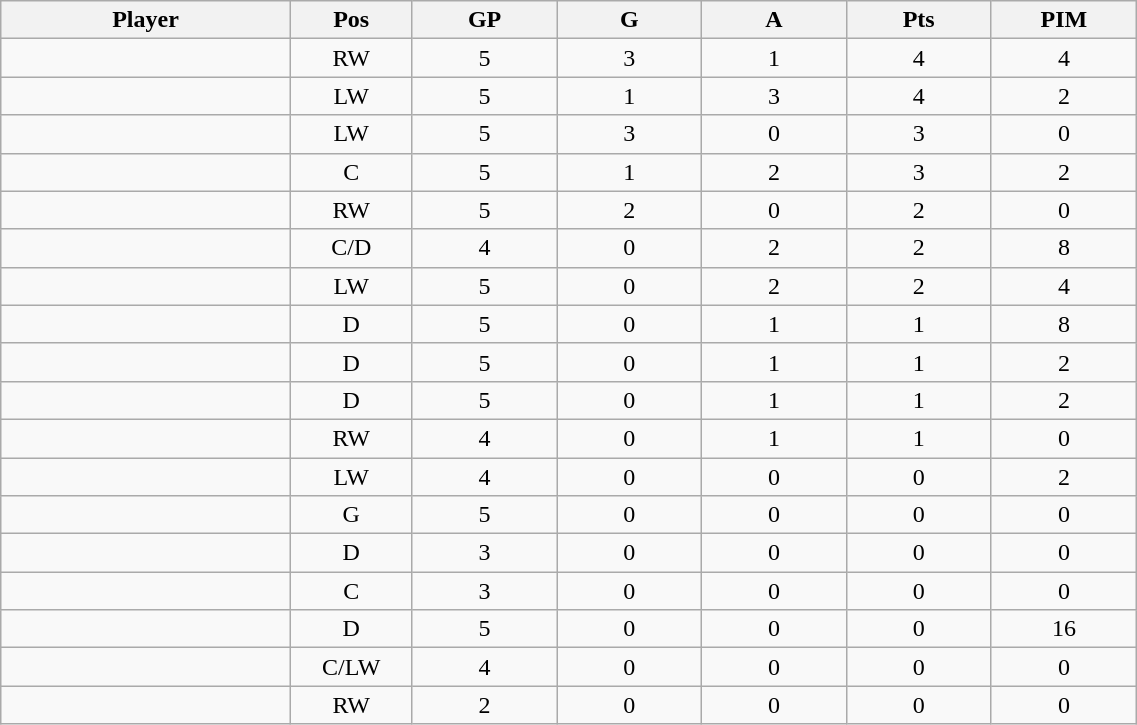<table class="wikitable sortable" width="60%">
<tr ALIGN="center">
<th bgcolor="#DDDDFF" width="10%">Player</th>
<th bgcolor="#DDDDFF" width="3%" title="Position">Pos</th>
<th bgcolor="#DDDDFF" width="5%" title="Games played">GP</th>
<th bgcolor="#DDDDFF" width="5%" title="Goals">G</th>
<th bgcolor="#DDDDFF" width="5%" title="Assists">A</th>
<th bgcolor="#DDDDFF" width="5%" title="Points">Pts</th>
<th bgcolor="#DDDDFF" width="5%" title="Penalties in Minutes">PIM</th>
</tr>
<tr align="center">
<td align="right"></td>
<td>RW</td>
<td>5</td>
<td>3</td>
<td>1</td>
<td>4</td>
<td>4</td>
</tr>
<tr align="center">
<td align="right"></td>
<td>LW</td>
<td>5</td>
<td>1</td>
<td>3</td>
<td>4</td>
<td>2</td>
</tr>
<tr align="center">
<td align="right"></td>
<td>LW</td>
<td>5</td>
<td>3</td>
<td>0</td>
<td>3</td>
<td>0</td>
</tr>
<tr align="center">
<td align="right"></td>
<td>C</td>
<td>5</td>
<td>1</td>
<td>2</td>
<td>3</td>
<td>2</td>
</tr>
<tr align="center">
<td align="right"></td>
<td>RW</td>
<td>5</td>
<td>2</td>
<td>0</td>
<td>2</td>
<td>0</td>
</tr>
<tr align="center">
<td align="right"></td>
<td>C/D</td>
<td>4</td>
<td>0</td>
<td>2</td>
<td>2</td>
<td>8</td>
</tr>
<tr align="center">
<td align="right"></td>
<td>LW</td>
<td>5</td>
<td>0</td>
<td>2</td>
<td>2</td>
<td>4</td>
</tr>
<tr align="center">
<td align="right"></td>
<td>D</td>
<td>5</td>
<td>0</td>
<td>1</td>
<td>1</td>
<td>8</td>
</tr>
<tr align="center">
<td align="right"></td>
<td>D</td>
<td>5</td>
<td>0</td>
<td>1</td>
<td>1</td>
<td>2</td>
</tr>
<tr align="center">
<td align="right"></td>
<td>D</td>
<td>5</td>
<td>0</td>
<td>1</td>
<td>1</td>
<td>2</td>
</tr>
<tr align="center">
<td align="right"></td>
<td>RW</td>
<td>4</td>
<td>0</td>
<td>1</td>
<td>1</td>
<td>0</td>
</tr>
<tr align="center">
<td align="right"></td>
<td>LW</td>
<td>4</td>
<td>0</td>
<td>0</td>
<td>0</td>
<td>2</td>
</tr>
<tr align="center">
<td align="right"></td>
<td>G</td>
<td>5</td>
<td>0</td>
<td>0</td>
<td>0</td>
<td>0</td>
</tr>
<tr align="center">
<td align="right"></td>
<td>D</td>
<td>3</td>
<td>0</td>
<td>0</td>
<td>0</td>
<td>0</td>
</tr>
<tr align="center">
<td align="right"></td>
<td>C</td>
<td>3</td>
<td>0</td>
<td>0</td>
<td>0</td>
<td>0</td>
</tr>
<tr align="center">
<td align="right"></td>
<td>D</td>
<td>5</td>
<td>0</td>
<td>0</td>
<td>0</td>
<td>16</td>
</tr>
<tr align="center">
<td align="right"></td>
<td>C/LW</td>
<td>4</td>
<td>0</td>
<td>0</td>
<td>0</td>
<td>0</td>
</tr>
<tr align="center">
<td align="right"></td>
<td>RW</td>
<td>2</td>
<td>0</td>
<td>0</td>
<td>0</td>
<td>0</td>
</tr>
</table>
